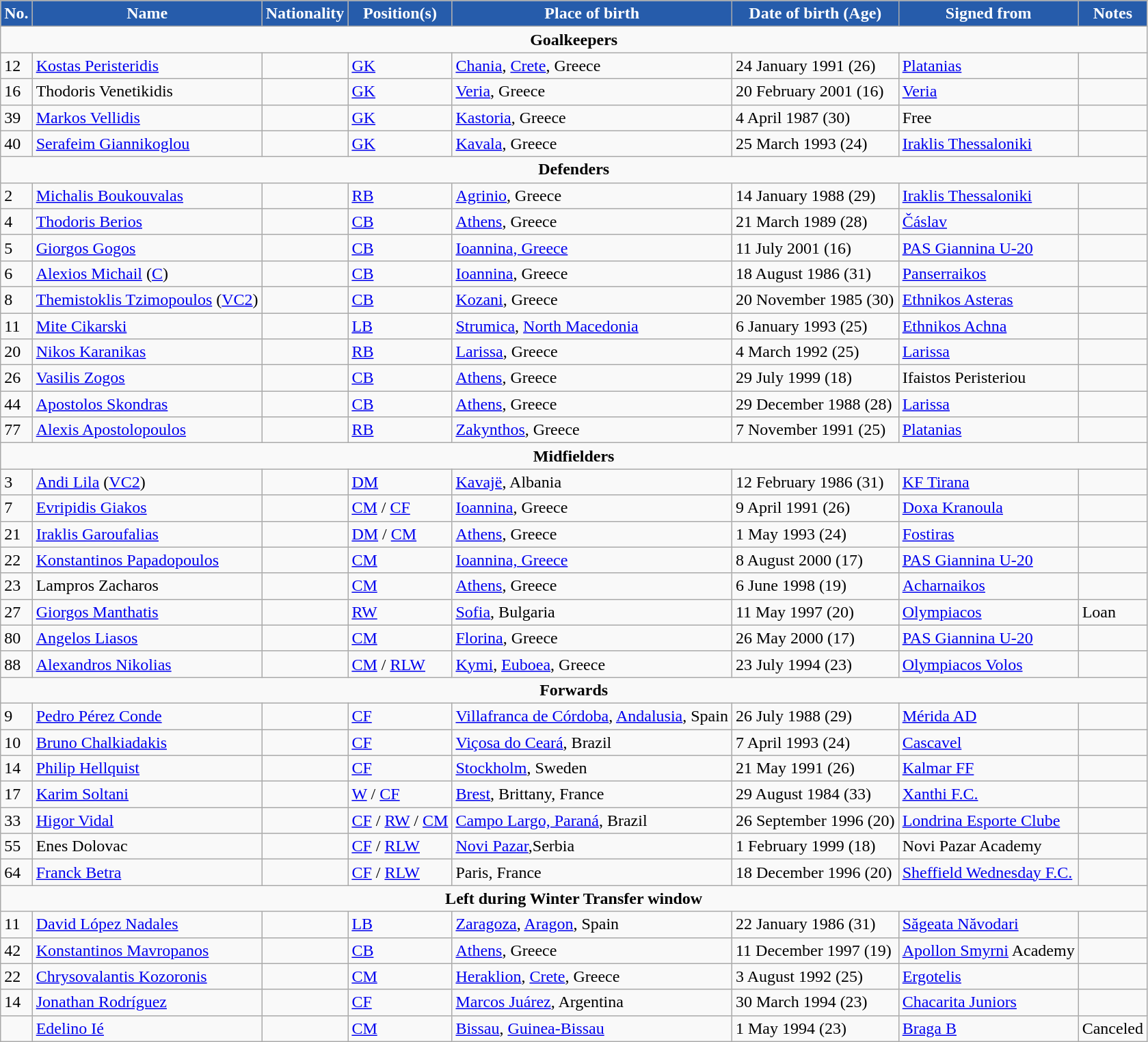<table class="wikitable">
<tr>
<th style="background:#265cab; color:white; text-align:center;">No.</th>
<th style="background:#265cab; color:white; text-align:center;">Name</th>
<th style="background:#265cab; color:white; text-align:center;">Nationality</th>
<th style="background:#265cab; color:white; text-align:center;">Position(s)</th>
<th style="background:#265cab; color:white; text-align:center;">Place of birth</th>
<th style="background:#265cab; color:white; text-align:center;">Date of birth (Age)</th>
<th style="background:#265cab; color:white; text-align:center;">Signed from</th>
<th style="background:#265cab; color:white; text-align:center;">Notes</th>
</tr>
<tr>
<td colspan=8 style="text-align:center;"><strong>Goalkeepers</strong></td>
</tr>
<tr>
<td>12</td>
<td><a href='#'>Kostas Peristeridis</a></td>
<td></td>
<td><a href='#'>GK</a></td>
<td><a href='#'>Chania</a>, <a href='#'>Crete</a>, Greece</td>
<td>24 January 1991 (26)</td>
<td> <a href='#'>Platanias</a></td>
<td></td>
</tr>
<tr>
<td>16</td>
<td>Thodoris Venetikidis</td>
<td></td>
<td><a href='#'>GK</a></td>
<td><a href='#'>Veria</a>, Greece</td>
<td>20 February 2001 (16)</td>
<td> <a href='#'>Veria</a></td>
<td></td>
</tr>
<tr>
<td>39</td>
<td><a href='#'>Markos Vellidis</a></td>
<td></td>
<td><a href='#'>GK</a></td>
<td><a href='#'>Kastoria</a>, Greece</td>
<td>4 April 1987 (30)</td>
<td>Free</td>
<td></td>
</tr>
<tr>
<td>40</td>
<td><a href='#'>Serafeim Giannikoglou</a></td>
<td></td>
<td><a href='#'>GK</a></td>
<td><a href='#'>Kavala</a>, Greece</td>
<td>25 March 1993 (24)</td>
<td> <a href='#'>Iraklis Thessaloniki</a></td>
<td></td>
</tr>
<tr>
<td colspan=8 style="text-align:center;"><strong>Defenders</strong></td>
</tr>
<tr>
<td>2</td>
<td><a href='#'>Michalis Boukouvalas</a></td>
<td></td>
<td><a href='#'>RB</a></td>
<td><a href='#'>Agrinio</a>, Greece</td>
<td>14 January 1988 (29)</td>
<td> <a href='#'>Iraklis Thessaloniki</a></td>
<td></td>
</tr>
<tr>
<td>4</td>
<td><a href='#'>Thodoris Berios</a></td>
<td></td>
<td><a href='#'>CB</a></td>
<td><a href='#'>Athens</a>, Greece</td>
<td>21 March 1989 (28)</td>
<td> <a href='#'>Čáslav</a></td>
<td></td>
</tr>
<tr>
<td>5</td>
<td><a href='#'>Giorgos Gogos</a></td>
<td></td>
<td><a href='#'>CB</a></td>
<td><a href='#'>Ioannina, Greece</a></td>
<td>11 July 2001 (16)</td>
<td> <a href='#'>PAS Giannina U-20</a></td>
<td></td>
</tr>
<tr>
<td>6</td>
<td><a href='#'>Alexios Michail</a> (<a href='#'>C</a>)</td>
<td></td>
<td><a href='#'>CB</a></td>
<td><a href='#'>Ioannina</a>, Greece</td>
<td>18 August 1986 (31)</td>
<td> <a href='#'>Panserraikos</a></td>
<td></td>
</tr>
<tr>
<td>8</td>
<td><a href='#'>Themistoklis Tzimopoulos</a> (<a href='#'>VC2</a>)</td>
<td></td>
<td><a href='#'>CB</a></td>
<td><a href='#'>Kozani</a>, Greece</td>
<td>20 November 1985 (30)</td>
<td> <a href='#'>Ethnikos Asteras</a></td>
<td></td>
</tr>
<tr>
<td>11</td>
<td><a href='#'>Mite Cikarski</a></td>
<td></td>
<td><a href='#'>LB</a></td>
<td><a href='#'>Strumica</a>, <a href='#'>North Macedonia</a></td>
<td>6 January 1993 (25)</td>
<td> <a href='#'>Ethnikos Achna</a></td>
<td></td>
</tr>
<tr>
<td>20</td>
<td><a href='#'>Nikos Karanikas</a></td>
<td></td>
<td><a href='#'>RB</a></td>
<td><a href='#'>Larissa</a>, Greece</td>
<td>4 March 1992 (25)</td>
<td> <a href='#'>Larissa</a></td>
<td></td>
</tr>
<tr>
<td>26</td>
<td><a href='#'>Vasilis Zogos</a></td>
<td></td>
<td><a href='#'>CB</a></td>
<td><a href='#'>Athens</a>, Greece</td>
<td>29 July 1999 (18)</td>
<td> Ifaistos Peristeriou</td>
<td></td>
</tr>
<tr>
<td>44</td>
<td><a href='#'>Apostolos Skondras</a></td>
<td></td>
<td><a href='#'>CB</a></td>
<td><a href='#'>Athens</a>, Greece</td>
<td>29 December 1988 (28)</td>
<td> <a href='#'>Larissa</a></td>
<td></td>
</tr>
<tr>
<td>77</td>
<td><a href='#'>Alexis Apostolopoulos</a></td>
<td></td>
<td><a href='#'>RB</a></td>
<td><a href='#'>Zakynthos</a>, Greece</td>
<td>7 November 1991 (25)</td>
<td> <a href='#'>Platanias</a></td>
<td></td>
</tr>
<tr>
<td colspan=8 style="text-align:center;"><strong>Midfielders</strong></td>
</tr>
<tr>
<td>3</td>
<td><a href='#'>Andi Lila</a> (<a href='#'>VC2</a>)</td>
<td></td>
<td><a href='#'>DM</a></td>
<td><a href='#'>Kavajë</a>, Albania</td>
<td>12 February 1986 (31)</td>
<td> <a href='#'>KF Tirana</a></td>
<td></td>
</tr>
<tr>
<td>7</td>
<td><a href='#'>Evripidis Giakos</a></td>
<td></td>
<td><a href='#'>CM</a> / <a href='#'>CF</a></td>
<td><a href='#'>Ioannina</a>, Greece</td>
<td>9 April 1991 (26)</td>
<td> <a href='#'>Doxa Kranoula</a></td>
<td></td>
</tr>
<tr>
<td>21</td>
<td><a href='#'>Iraklis Garoufalias</a></td>
<td></td>
<td><a href='#'>DM</a> / <a href='#'>CM</a></td>
<td><a href='#'>Athens</a>, Greece</td>
<td>1 May 1993 (24)</td>
<td> <a href='#'>Fostiras</a></td>
<td></td>
</tr>
<tr>
<td>22</td>
<td><a href='#'>Konstantinos Papadopoulos</a></td>
<td></td>
<td><a href='#'>CM</a></td>
<td><a href='#'>Ioannina, Greece</a></td>
<td>8 August 2000 (17)</td>
<td> <a href='#'>PAS Giannina U-20</a></td>
<td></td>
</tr>
<tr>
<td>23</td>
<td>Lampros Zacharos</td>
<td></td>
<td><a href='#'>CM</a></td>
<td><a href='#'>Athens</a>, Greece</td>
<td>6 June 1998 (19)</td>
<td> <a href='#'>Acharnaikos</a></td>
<td></td>
</tr>
<tr>
<td>27</td>
<td><a href='#'>Giorgos Manthatis</a></td>
<td></td>
<td><a href='#'>RW</a></td>
<td><a href='#'>Sofia</a>, Bulgaria</td>
<td>11 May 1997 (20)</td>
<td> <a href='#'>Olympiacos</a></td>
<td>Loan</td>
</tr>
<tr>
<td>80</td>
<td><a href='#'>Angelos Liasos</a></td>
<td></td>
<td><a href='#'>CM</a></td>
<td><a href='#'>Florina</a>, Greece</td>
<td>26 May 2000 (17)</td>
<td> <a href='#'>PAS Giannina U-20</a></td>
<td></td>
</tr>
<tr>
<td>88</td>
<td><a href='#'>Alexandros Nikolias</a></td>
<td></td>
<td><a href='#'>CM</a> / <a href='#'>RLW</a></td>
<td><a href='#'>Kymi</a>, <a href='#'>Euboea</a>, Greece</td>
<td>23 July 1994 (23)</td>
<td> <a href='#'>Olympiacos Volos</a></td>
<td></td>
</tr>
<tr>
<td colspan=8 style="text-align:center;"><strong>Forwards</strong></td>
</tr>
<tr>
<td>9</td>
<td><a href='#'>Pedro Pérez Conde</a></td>
<td></td>
<td><a href='#'>CF</a></td>
<td><a href='#'>Villafranca de Córdoba</a>, <a href='#'>Andalusia</a>, Spain</td>
<td>26 July 1988 (29)</td>
<td> <a href='#'>Mérida AD</a></td>
<td></td>
</tr>
<tr>
<td>10</td>
<td><a href='#'>Bruno Chalkiadakis</a></td>
<td></td>
<td><a href='#'>CF</a></td>
<td><a href='#'>Viçosa do Ceará</a>, Brazil</td>
<td>7 April 1993 (24)</td>
<td> <a href='#'>Cascavel</a></td>
<td></td>
</tr>
<tr>
<td>14</td>
<td><a href='#'>Philip Hellquist</a></td>
<td></td>
<td><a href='#'>CF</a></td>
<td><a href='#'>Stockholm</a>, Sweden</td>
<td>21 May 1991 (26)</td>
<td> <a href='#'>Kalmar FF</a></td>
<td></td>
</tr>
<tr>
<td>17</td>
<td><a href='#'>Karim Soltani</a></td>
<td> </td>
<td><a href='#'>W</a> / <a href='#'>CF</a></td>
<td><a href='#'>Brest</a>, Brittany, France</td>
<td>29 August 1984 (33)</td>
<td> <a href='#'>Xanthi F.C.</a></td>
<td></td>
</tr>
<tr>
<td>33</td>
<td><a href='#'>Higor Vidal</a></td>
<td></td>
<td><a href='#'>CF</a> / <a href='#'>RW</a> / <a href='#'>CM</a></td>
<td><a href='#'>Campo Largo, Paraná</a>, Brazil</td>
<td>26 September 1996 (20)</td>
<td> <a href='#'>Londrina Esporte Clube</a></td>
<td></td>
</tr>
<tr>
<td>55</td>
<td>Enes Dolovac</td>
<td></td>
<td><a href='#'>CF</a> / <a href='#'>RLW</a></td>
<td><a href='#'>Novi Pazar</a>,Serbia</td>
<td>1 February 1999 (18)</td>
<td> Novi Pazar Academy</td>
<td></td>
</tr>
<tr>
<td>64</td>
<td><a href='#'>Franck Betra</a></td>
<td></td>
<td><a href='#'>CF</a> / <a href='#'>RLW</a></td>
<td>Paris, France</td>
<td>18 December 1996 (20)</td>
<td> <a href='#'>Sheffield Wednesday F.C.</a></td>
<td></td>
</tr>
<tr>
<td colspan=8 style="text-align:center;"><strong>Left during Winter Transfer window</strong></td>
</tr>
<tr>
<td>11</td>
<td><a href='#'>David López Nadales</a></td>
<td></td>
<td><a href='#'>LB</a></td>
<td><a href='#'>Zaragoza</a>, <a href='#'>Aragon</a>, Spain</td>
<td>22 January 1986 (31)</td>
<td> <a href='#'>Săgeata Năvodari</a></td>
<td></td>
</tr>
<tr>
<td>42</td>
<td><a href='#'>Konstantinos Mavropanos</a></td>
<td></td>
<td><a href='#'>CB</a></td>
<td><a href='#'>Athens</a>, Greece</td>
<td>11 December 1997 (19)</td>
<td> <a href='#'>Apollon Smyrni</a> Academy</td>
<td></td>
</tr>
<tr>
<td>22</td>
<td><a href='#'>Chrysovalantis Kozoronis</a></td>
<td></td>
<td><a href='#'>CM</a></td>
<td><a href='#'>Heraklion</a>, <a href='#'>Crete</a>, Greece</td>
<td>3 August 1992 (25)</td>
<td> <a href='#'>Ergotelis</a></td>
<td></td>
</tr>
<tr>
<td>14</td>
<td><a href='#'>Jonathan Rodríguez</a></td>
<td></td>
<td><a href='#'>CF</a></td>
<td><a href='#'>Marcos Juárez</a>, Argentina</td>
<td>30 March 1994 (23)</td>
<td> <a href='#'>Chacarita Juniors</a></td>
<td></td>
</tr>
<tr>
<td></td>
<td><a href='#'>Edelino Ié</a></td>
<td></td>
<td><a href='#'>CM</a></td>
<td><a href='#'>Bissau</a>, <a href='#'>Guinea-Bissau</a></td>
<td>1 May 1994 (23)</td>
<td> <a href='#'>Braga B</a></td>
<td>Canceled</td>
</tr>
</table>
